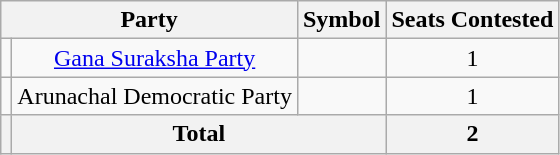<table class="wikitable" style="text-align:center">
<tr>
<th colspan="2">Party</th>
<th>Symbol</th>
<th>Seats Contested</th>
</tr>
<tr>
<td></td>
<td><a href='#'>Gana Suraksha Party</a></td>
<td></td>
<td>1</td>
</tr>
<tr>
<td></td>
<td>Arunachal Democratic Party</td>
<td></td>
<td>1</td>
</tr>
<tr>
<th></th>
<th colspan="2"><strong>Total</strong></th>
<th>2</th>
</tr>
</table>
